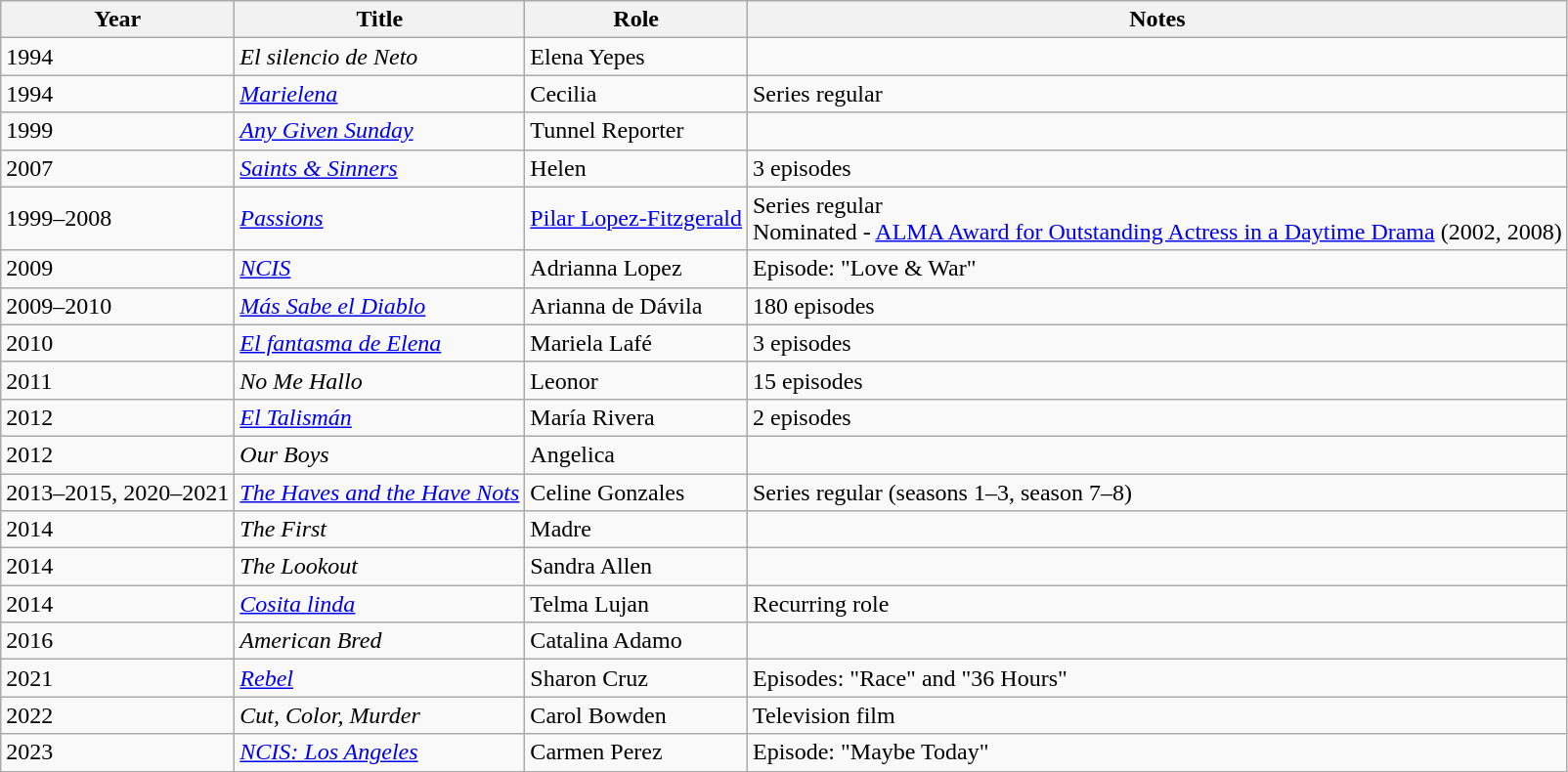<table class="wikitable sortable">
<tr>
<th>Year</th>
<th>Title</th>
<th>Role</th>
<th class="unsortable">Notes</th>
</tr>
<tr>
<td>1994</td>
<td><em>El silencio de Neto</em></td>
<td>Elena Yepes</td>
<td></td>
</tr>
<tr>
<td>1994</td>
<td><em><a href='#'>Marielena</a></em></td>
<td>Cecilia</td>
<td>Series regular</td>
</tr>
<tr>
<td>1999</td>
<td><em><a href='#'>Any Given Sunday</a></em></td>
<td>Tunnel Reporter</td>
<td></td>
</tr>
<tr>
<td>2007</td>
<td><em><a href='#'>Saints & Sinners</a></em></td>
<td>Helen</td>
<td>3 episodes</td>
</tr>
<tr>
<td>1999–2008</td>
<td><em><a href='#'>Passions</a></em></td>
<td><a href='#'>Pilar Lopez-Fitzgerald</a></td>
<td>Series regular<br>Nominated - <a href='#'>ALMA Award for Outstanding Actress in a Daytime Drama</a> (2002, 2008)</td>
</tr>
<tr>
<td>2009</td>
<td><em><a href='#'>NCIS</a></em></td>
<td>Adrianna Lopez</td>
<td>Episode: "Love & War"</td>
</tr>
<tr>
<td>2009–2010</td>
<td><em><a href='#'>Más Sabe el Diablo</a></em></td>
<td>Arianna de Dávila</td>
<td>180 episodes</td>
</tr>
<tr>
<td>2010</td>
<td><em><a href='#'>El fantasma de Elena</a></em></td>
<td>Mariela Lafé</td>
<td>3 episodes</td>
</tr>
<tr>
<td>2011</td>
<td><em>No Me Hallo</em></td>
<td>Leonor</td>
<td>15 episodes</td>
</tr>
<tr>
<td>2012</td>
<td><em><a href='#'>El Talismán</a></em></td>
<td>María Rivera</td>
<td>2 episodes</td>
</tr>
<tr>
<td>2012</td>
<td><em>Our Boys</em></td>
<td>Angelica</td>
<td></td>
</tr>
<tr>
<td>2013–2015, 2020–2021</td>
<td><em><a href='#'>The Haves and the Have Nots</a></em></td>
<td>Celine Gonzales</td>
<td>Series regular (seasons 1–3, season 7–8)</td>
</tr>
<tr>
<td>2014</td>
<td><em>The First</em></td>
<td>Madre</td>
<td></td>
</tr>
<tr>
<td>2014</td>
<td><em>The Lookout</em></td>
<td>Sandra Allen</td>
<td></td>
</tr>
<tr>
<td>2014</td>
<td><em><a href='#'>Cosita linda</a></em></td>
<td>Telma Lujan</td>
<td>Recurring role</td>
</tr>
<tr>
<td>2016</td>
<td><em>American Bred</em></td>
<td>Catalina Adamo</td>
<td></td>
</tr>
<tr>
<td>2021</td>
<td><em><a href='#'>Rebel</a></em></td>
<td>Sharon Cruz</td>
<td>Episodes: "Race" and "36 Hours"</td>
</tr>
<tr>
<td>2022</td>
<td><em>Cut, Color, Murder</em></td>
<td>Carol Bowden</td>
<td>Television film</td>
</tr>
<tr>
<td>2023</td>
<td><em><a href='#'>NCIS: Los Angeles</a></em></td>
<td>Carmen Perez</td>
<td>Episode: "Maybe Today"</td>
</tr>
</table>
